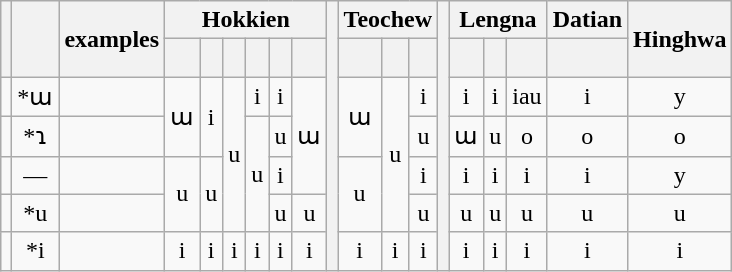<table class="wikitable" style="text-align:center;">
<tr>
<th rowspan="2"></th>
<th rowspan="2"></th>
<th rowspan="2">examples</th>
<th colspan="6">Hokkien</th>
<th rowspan="7"></th>
<th colspan="3">Teochew</th>
<th rowspan="7"></th>
<th colspan="3">Lengna</th>
<th>Datian</th>
<th rowspan="2">Hinghwa</th>
</tr>
<tr>
<th><br></th>
<th><br></th>
<th><br></th>
<th><br></th>
<th></th>
<th></th>
<th></th>
<th></th>
<th><br></th>
<th></th>
<th></th>
<th></th>
<th></th>
</tr>
<tr>
<td></td>
<td>*ɯ</td>
<td style="text-align: left;"></td>
<td rowspan="2">ɯ</td>
<td rowspan="2">i</td>
<td rowspan="4">u</td>
<td>i</td>
<td>i</td>
<td rowspan="3">ɯ</td>
<td rowspan="2">ɯ</td>
<td rowspan="4">u</td>
<td>i</td>
<td>i</td>
<td>i</td>
<td>iau</td>
<td>i</td>
<td>y</td>
</tr>
<tr>
<td></td>
<td>*ɿ</td>
<td style="text-align: left;"></td>
<td rowspan="3">u</td>
<td>u</td>
<td>u</td>
<td>ɯ</td>
<td>u</td>
<td>o</td>
<td>o</td>
<td>o</td>
</tr>
<tr>
<td></td>
<td>—</td>
<td style="text-align: left;"></td>
<td rowspan="2">u</td>
<td rowspan="2">u</td>
<td>i</td>
<td rowspan="2">u</td>
<td>i</td>
<td>i</td>
<td>i</td>
<td>i</td>
<td>i</td>
<td>y</td>
</tr>
<tr>
<td></td>
<td>*u</td>
<td style="text-align: left;"></td>
<td>u</td>
<td>u</td>
<td>u</td>
<td>u</td>
<td>u</td>
<td>u</td>
<td>u</td>
<td>u</td>
</tr>
<tr>
<td></td>
<td>*i</td>
<td style="text-align: left;"></td>
<td>i</td>
<td>i</td>
<td>i</td>
<td>i</td>
<td>i</td>
<td>i</td>
<td>i</td>
<td>i</td>
<td>i</td>
<td>i</td>
<td>i</td>
<td>i</td>
<td>i</td>
<td>i</td>
</tr>
</table>
